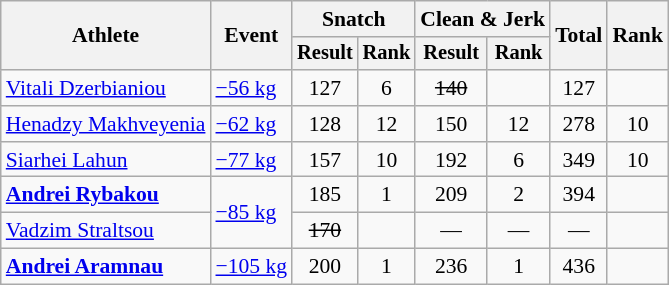<table class="wikitable" style="font-size:90%">
<tr>
<th rowspan="2">Athlete</th>
<th rowspan="2">Event</th>
<th colspan="2">Snatch</th>
<th colspan="2">Clean & Jerk</th>
<th rowspan="2">Total</th>
<th rowspan="2">Rank</th>
</tr>
<tr style="font-size:95%">
<th>Result</th>
<th>Rank</th>
<th>Result</th>
<th>Rank</th>
</tr>
<tr align=center>
<td align=left><a href='#'>Vitali Dzerbianiou</a></td>
<td align=left><a href='#'>−56 kg</a></td>
<td>127</td>
<td>6</td>
<td><s>140</s></td>
<td></td>
<td>127</td>
<td></td>
</tr>
<tr align=center>
<td align=left><a href='#'>Henadzy Makhveyenia</a></td>
<td align=left><a href='#'>−62 kg</a></td>
<td>128</td>
<td>12</td>
<td>150</td>
<td>12</td>
<td>278</td>
<td>10</td>
</tr>
<tr align=center>
<td align=left><a href='#'>Siarhei Lahun</a></td>
<td align=left><a href='#'>−77 kg</a></td>
<td>157</td>
<td>10</td>
<td>192</td>
<td>6</td>
<td>349</td>
<td>10</td>
</tr>
<tr align=center>
<td align=left><strong><a href='#'>Andrei Rybakou</a></strong></td>
<td align=left rowspan=2><a href='#'>−85 kg</a></td>
<td>185 </td>
<td>1</td>
<td>209</td>
<td>2</td>
<td>394 </td>
<td></td>
</tr>
<tr align=center>
<td align=left><a href='#'>Vadzim Straltsou</a></td>
<td><s>170</s></td>
<td></td>
<td>—</td>
<td>—</td>
<td>—</td>
<td></td>
</tr>
<tr align=center>
<td align=left><strong><a href='#'>Andrei Aramnau</a></strong></td>
<td align=left><a href='#'>−105 kg</a></td>
<td>200 </td>
<td>1</td>
<td>236 </td>
<td>1</td>
<td>436 </td>
<td></td>
</tr>
</table>
